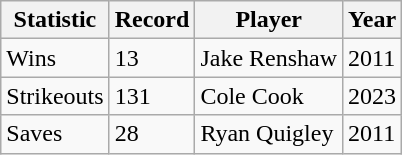<table class="wikitable">
<tr>
<th>Statistic</th>
<th>Record</th>
<th>Player</th>
<th>Year</th>
</tr>
<tr>
<td>Wins</td>
<td>13</td>
<td>Jake Renshaw</td>
<td>2011</td>
</tr>
<tr>
<td>Strikeouts</td>
<td>131</td>
<td>Cole Cook</td>
<td>2023</td>
</tr>
<tr>
<td>Saves</td>
<td>28</td>
<td>Ryan Quigley</td>
<td>2011</td>
</tr>
</table>
